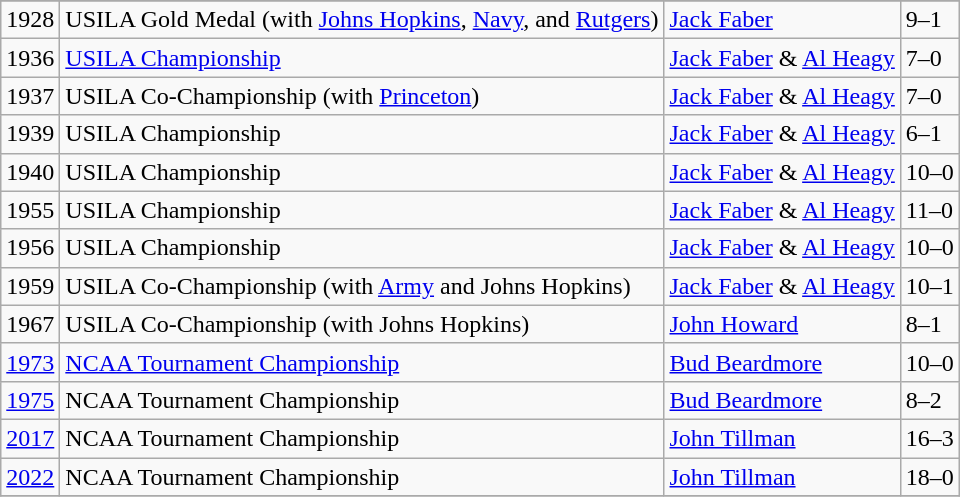<table class="wikitable">
<tr>
</tr>
<tr>
<td>1928</td>
<td>USILA Gold Medal (with <a href='#'>Johns Hopkins</a>, <a href='#'>Navy</a>, and <a href='#'>Rutgers</a>)</td>
<td><a href='#'>Jack Faber</a></td>
<td>9–1</td>
</tr>
<tr>
<td>1936</td>
<td><a href='#'>USILA Championship</a></td>
<td><a href='#'>Jack Faber</a> & <a href='#'>Al Heagy</a></td>
<td>7–0</td>
</tr>
<tr>
<td>1937</td>
<td>USILA Co-Championship (with <a href='#'>Princeton</a>)</td>
<td><a href='#'>Jack Faber</a> & <a href='#'>Al Heagy</a></td>
<td>7–0</td>
</tr>
<tr>
<td>1939</td>
<td>USILA Championship</td>
<td><a href='#'>Jack Faber</a> & <a href='#'>Al Heagy</a></td>
<td>6–1</td>
</tr>
<tr>
<td>1940</td>
<td>USILA Championship</td>
<td><a href='#'>Jack Faber</a> & <a href='#'>Al Heagy</a></td>
<td>10–0</td>
</tr>
<tr>
<td>1955</td>
<td>USILA Championship</td>
<td><a href='#'>Jack Faber</a> & <a href='#'>Al Heagy</a></td>
<td>11–0</td>
</tr>
<tr>
<td>1956</td>
<td>USILA Championship</td>
<td><a href='#'>Jack Faber</a> & <a href='#'>Al Heagy</a></td>
<td>10–0</td>
</tr>
<tr>
<td>1959</td>
<td>USILA Co-Championship (with <a href='#'>Army</a> and Johns Hopkins)</td>
<td><a href='#'>Jack Faber</a> & <a href='#'>Al Heagy</a></td>
<td>10–1</td>
</tr>
<tr>
<td>1967</td>
<td>USILA Co-Championship (with Johns Hopkins)</td>
<td><a href='#'>John Howard</a></td>
<td>8–1</td>
</tr>
<tr>
<td><a href='#'>1973</a></td>
<td><a href='#'>NCAA Tournament Championship</a></td>
<td><a href='#'>Bud Beardmore</a></td>
<td>10–0</td>
</tr>
<tr>
<td><a href='#'>1975</a></td>
<td>NCAA Tournament Championship</td>
<td><a href='#'>Bud Beardmore</a></td>
<td>8–2</td>
</tr>
<tr>
<td><a href='#'>2017</a></td>
<td>NCAA Tournament Championship</td>
<td><a href='#'>John Tillman</a></td>
<td>16–3</td>
</tr>
<tr>
<td><a href='#'>2022</a></td>
<td>NCAA Tournament Championship</td>
<td><a href='#'>John Tillman</a></td>
<td>18–0</td>
</tr>
<tr>
</tr>
</table>
